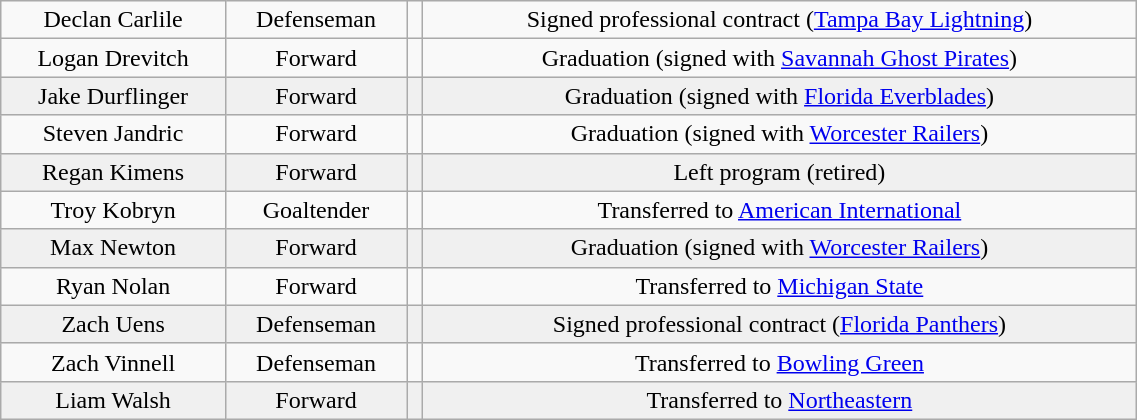<table class="wikitable" width="60%">
<tr align="center" bgcolor="">
<td>Declan Carlile</td>
<td>Defenseman</td>
<td></td>
<td>Signed professional contract (<a href='#'>Tampa Bay Lightning</a>)</td>
</tr>
<tr align="center" bgcolor="">
<td>Logan Drevitch</td>
<td>Forward</td>
<td></td>
<td>Graduation (signed with <a href='#'>Savannah Ghost Pirates</a>)</td>
</tr>
<tr align="center" bgcolor="f0f0f0">
<td>Jake Durflinger</td>
<td>Forward</td>
<td></td>
<td>Graduation (signed with <a href='#'>Florida Everblades</a>)</td>
</tr>
<tr align="center" bgcolor="">
<td>Steven Jandric</td>
<td>Forward</td>
<td></td>
<td>Graduation (signed with <a href='#'>Worcester Railers</a>)</td>
</tr>
<tr align="center" bgcolor="f0f0f0">
<td>Regan Kimens</td>
<td>Forward</td>
<td></td>
<td>Left program (retired)</td>
</tr>
<tr align="center" bgcolor="">
<td>Troy Kobryn</td>
<td>Goaltender</td>
<td></td>
<td>Transferred to <a href='#'>American International</a></td>
</tr>
<tr align="center" bgcolor="f0f0f0">
<td>Max Newton</td>
<td>Forward</td>
<td></td>
<td>Graduation (signed with <a href='#'>Worcester Railers</a>)</td>
</tr>
<tr align="center" bgcolor="">
<td>Ryan Nolan</td>
<td>Forward</td>
<td></td>
<td>Transferred to <a href='#'>Michigan State</a></td>
</tr>
<tr align="center" bgcolor="f0f0f0">
<td>Zach Uens</td>
<td>Defenseman</td>
<td></td>
<td>Signed professional contract (<a href='#'>Florida Panthers</a>)</td>
</tr>
<tr align="center" bgcolor="">
<td>Zach Vinnell</td>
<td>Defenseman</td>
<td></td>
<td>Transferred to <a href='#'>Bowling Green</a></td>
</tr>
<tr align="center" bgcolor="f0f0f0">
<td>Liam Walsh</td>
<td>Forward</td>
<td></td>
<td>Transferred to <a href='#'>Northeastern</a></td>
</tr>
</table>
